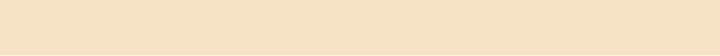<table class="toccolours" style="float: right; margin-left: 1em; margin-right: 2em; font-size: 100%; background:#f7e2c5; color:black; width:30em; max-width: 40%;" cellspacing="5">
<tr>
<td style="text-align: left;"><br></td>
</tr>
<tr>
<td style="text-align: left;"></td>
</tr>
</table>
